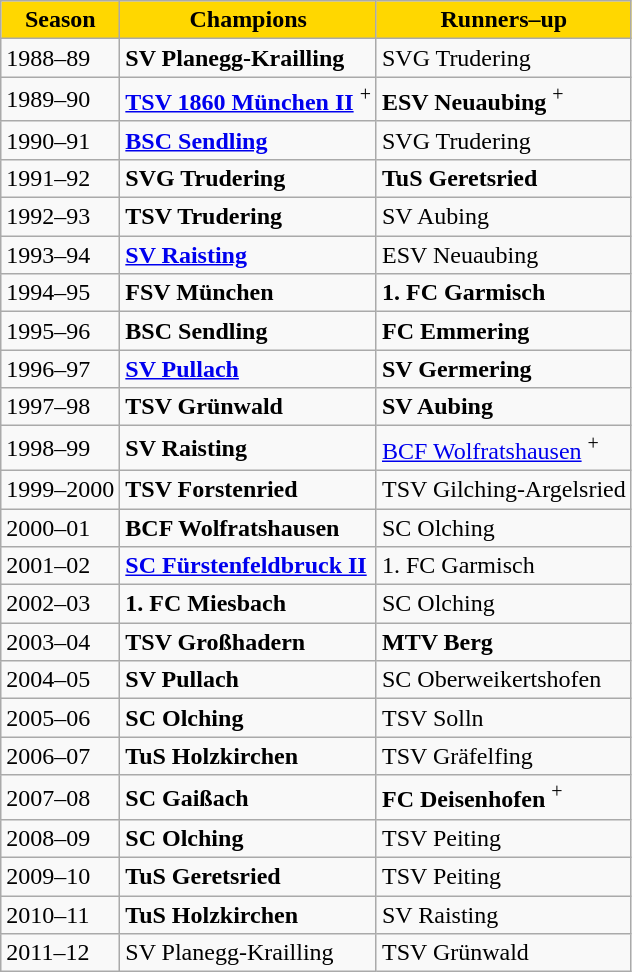<table class="wikitable">
<tr align="center" bgcolor="#FFD700">
<td><strong>Season</strong></td>
<td><strong>Champions</strong></td>
<td><strong>Runners–up</strong></td>
</tr>
<tr>
<td>1988–89</td>
<td><strong>SV Planegg-Krailling</strong></td>
<td>SVG Trudering</td>
</tr>
<tr>
<td>1989–90</td>
<td><strong><a href='#'>TSV 1860 München II</a></strong> <sup>+</sup></td>
<td><strong>ESV Neuaubing</strong> <sup>+</sup></td>
</tr>
<tr>
<td>1990–91</td>
<td><strong><a href='#'>BSC Sendling</a></strong></td>
<td>SVG Trudering</td>
</tr>
<tr>
<td>1991–92</td>
<td><strong>SVG Trudering</strong></td>
<td><strong>TuS Geretsried</strong></td>
</tr>
<tr>
<td>1992–93</td>
<td><strong>TSV Trudering</strong></td>
<td>SV Aubing</td>
</tr>
<tr>
<td>1993–94</td>
<td><strong><a href='#'>SV Raisting</a></strong></td>
<td>ESV Neuaubing</td>
</tr>
<tr>
<td>1994–95</td>
<td><strong>FSV München</strong></td>
<td><strong>1. FC Garmisch</strong></td>
</tr>
<tr>
<td>1995–96</td>
<td><strong>BSC Sendling</strong></td>
<td><strong>FC Emmering</strong></td>
</tr>
<tr>
<td>1996–97</td>
<td><strong><a href='#'>SV Pullach</a></strong></td>
<td><strong>SV Germering</strong></td>
</tr>
<tr>
<td>1997–98</td>
<td><strong>TSV Grünwald</strong></td>
<td><strong>SV Aubing</strong></td>
</tr>
<tr>
<td>1998–99</td>
<td><strong>SV Raisting</strong></td>
<td><a href='#'>BCF Wolfratshausen</a> <sup>+</sup></td>
</tr>
<tr>
<td>1999–2000</td>
<td><strong>TSV Forstenried</strong></td>
<td>TSV Gilching-Argelsried</td>
</tr>
<tr>
<td>2000–01</td>
<td><strong>BCF Wolfratshausen</strong></td>
<td>SC Olching</td>
</tr>
<tr>
<td>2001–02</td>
<td><strong><a href='#'>SC Fürstenfeldbruck II</a></strong></td>
<td>1. FC Garmisch</td>
</tr>
<tr>
<td>2002–03</td>
<td><strong>1. FC Miesbach</strong></td>
<td>SC Olching</td>
</tr>
<tr>
<td>2003–04</td>
<td><strong>TSV Großhadern</strong></td>
<td><strong>MTV Berg</strong></td>
</tr>
<tr>
<td>2004–05</td>
<td><strong>SV Pullach</strong></td>
<td>SC Oberweikertshofen</td>
</tr>
<tr>
<td>2005–06</td>
<td><strong>SC Olching</strong></td>
<td>TSV Solln</td>
</tr>
<tr>
<td>2006–07</td>
<td><strong>TuS Holzkirchen</strong></td>
<td>TSV Gräfelfing</td>
</tr>
<tr>
<td>2007–08</td>
<td><strong>SC Gaißach</strong></td>
<td><strong>FC Deisenhofen</strong> <sup>+</sup></td>
</tr>
<tr>
<td>2008–09</td>
<td><strong>SC Olching</strong></td>
<td>TSV Peiting</td>
</tr>
<tr>
<td>2009–10</td>
<td><strong>TuS Geretsried</strong></td>
<td>TSV Peiting</td>
</tr>
<tr>
<td>2010–11</td>
<td><strong>TuS Holzkirchen</strong></td>
<td>SV Raisting</td>
</tr>
<tr>
<td>2011–12</td>
<td>SV Planegg-Krailling</td>
<td>TSV Grünwald</td>
</tr>
</table>
